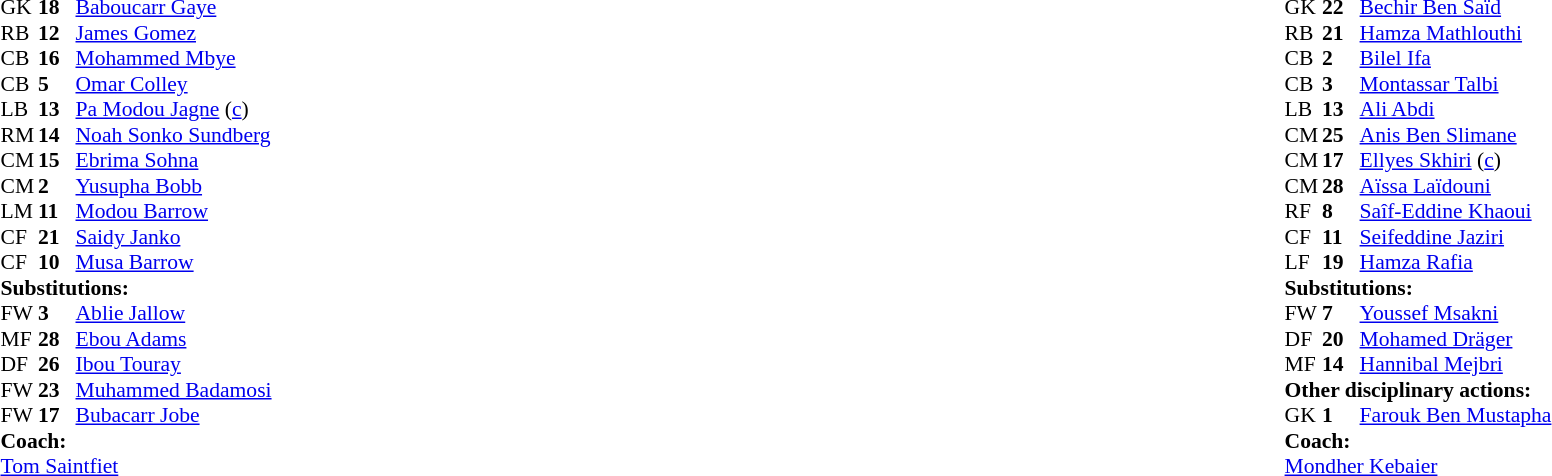<table width="100%">
<tr>
<td valign="top" width="40%"><br><table style="font-size:90%" cellspacing="0" cellpadding="0">
<tr>
<th width=25></th>
<th width=25></th>
</tr>
<tr>
<td>GK</td>
<td><strong>18</strong></td>
<td><a href='#'>Baboucarr Gaye</a></td>
</tr>
<tr>
<td>RB</td>
<td><strong>12</strong></td>
<td><a href='#'>James Gomez</a></td>
<td></td>
</tr>
<tr>
<td>CB</td>
<td><strong>16</strong></td>
<td><a href='#'>Mohammed Mbye</a></td>
<td></td>
<td></td>
</tr>
<tr>
<td>CB</td>
<td><strong>5</strong></td>
<td><a href='#'>Omar Colley</a></td>
</tr>
<tr>
<td>LB</td>
<td><strong>13</strong></td>
<td><a href='#'>Pa Modou Jagne</a> (<a href='#'>c</a>)</td>
</tr>
<tr>
<td>RM</td>
<td><strong>14</strong></td>
<td><a href='#'>Noah Sonko Sundberg</a></td>
<td></td>
<td></td>
</tr>
<tr>
<td>CM</td>
<td><strong>15</strong></td>
<td><a href='#'>Ebrima Sohna</a></td>
<td></td>
<td></td>
</tr>
<tr>
<td>CM</td>
<td><strong>2</strong></td>
<td><a href='#'>Yusupha Bobb</a></td>
</tr>
<tr>
<td>LM</td>
<td><strong>11</strong></td>
<td><a href='#'>Modou Barrow</a></td>
<td></td>
<td></td>
</tr>
<tr>
<td>CF</td>
<td><strong>21</strong></td>
<td><a href='#'>Saidy Janko</a></td>
<td></td>
<td></td>
</tr>
<tr>
<td>CF</td>
<td><strong>10</strong></td>
<td><a href='#'>Musa Barrow</a></td>
</tr>
<tr>
<td colspan=3><strong>Substitutions:</strong></td>
</tr>
<tr>
<td>FW</td>
<td><strong>3</strong></td>
<td><a href='#'>Ablie Jallow</a></td>
<td></td>
<td></td>
</tr>
<tr>
<td>MF</td>
<td><strong>28</strong></td>
<td><a href='#'>Ebou Adams</a></td>
<td></td>
<td></td>
</tr>
<tr>
<td>DF</td>
<td><strong>26</strong></td>
<td><a href='#'>Ibou Touray</a></td>
<td></td>
<td></td>
</tr>
<tr>
<td>FW</td>
<td><strong>23</strong></td>
<td><a href='#'>Muhammed Badamosi</a></td>
<td></td>
<td></td>
</tr>
<tr>
<td>FW</td>
<td><strong>17</strong></td>
<td><a href='#'>Bubacarr Jobe</a></td>
<td></td>
<td></td>
</tr>
<tr>
<td colspan=3><strong>Coach:</strong></td>
</tr>
<tr>
<td colspan=3> <a href='#'>Tom Saintfiet</a></td>
</tr>
</table>
</td>
<td valign="top"></td>
<td valign="top" width="50%"><br><table style="font-size:90%; margin:auto" cellspacing="0" cellpadding="0">
<tr>
<th width=25></th>
<th width=25></th>
</tr>
<tr>
<td>GK</td>
<td><strong>22</strong></td>
<td><a href='#'>Bechir Ben Saïd</a></td>
</tr>
<tr>
<td>RB</td>
<td><strong>21</strong></td>
<td><a href='#'>Hamza Mathlouthi</a></td>
<td></td>
<td></td>
</tr>
<tr>
<td>CB</td>
<td><strong>2</strong></td>
<td><a href='#'>Bilel Ifa</a></td>
</tr>
<tr>
<td>CB</td>
<td><strong>3</strong></td>
<td><a href='#'>Montassar Talbi</a></td>
</tr>
<tr>
<td>LB</td>
<td><strong>13</strong></td>
<td><a href='#'>Ali Abdi</a></td>
</tr>
<tr>
<td>CM</td>
<td><strong>25</strong></td>
<td><a href='#'>Anis Ben Slimane</a></td>
</tr>
<tr>
<td>CM</td>
<td><strong>17</strong></td>
<td><a href='#'>Ellyes Skhiri</a> (<a href='#'>c</a>)</td>
</tr>
<tr>
<td>CM</td>
<td><strong>28</strong></td>
<td><a href='#'>Aïssa Laïdouni</a></td>
</tr>
<tr>
<td>RF</td>
<td><strong>8</strong></td>
<td><a href='#'>Saîf-Eddine Khaoui</a></td>
<td></td>
<td></td>
</tr>
<tr>
<td>CF</td>
<td><strong>11</strong></td>
<td><a href='#'>Seifeddine Jaziri</a></td>
</tr>
<tr>
<td>LF</td>
<td><strong>19</strong></td>
<td><a href='#'>Hamza Rafia</a></td>
<td></td>
<td></td>
</tr>
<tr>
<td colspan=3><strong>Substitutions:</strong></td>
</tr>
<tr>
<td>FW</td>
<td><strong>7</strong></td>
<td><a href='#'>Youssef Msakni</a></td>
<td></td>
<td></td>
</tr>
<tr>
<td>DF</td>
<td><strong>20</strong></td>
<td><a href='#'>Mohamed Dräger</a></td>
<td></td>
<td></td>
</tr>
<tr>
<td>MF</td>
<td><strong>14</strong></td>
<td><a href='#'>Hannibal Mejbri</a></td>
<td></td>
<td></td>
</tr>
<tr>
<td colspan=3><strong>Other disciplinary actions:</strong></td>
</tr>
<tr>
<td>GK</td>
<td><strong>1</strong></td>
<td><a href='#'>Farouk Ben Mustapha</a></td>
<td></td>
</tr>
<tr>
<td colspan=3><strong>Coach:</strong></td>
</tr>
<tr>
<td colspan=3><a href='#'>Mondher Kebaier</a></td>
</tr>
</table>
</td>
</tr>
</table>
